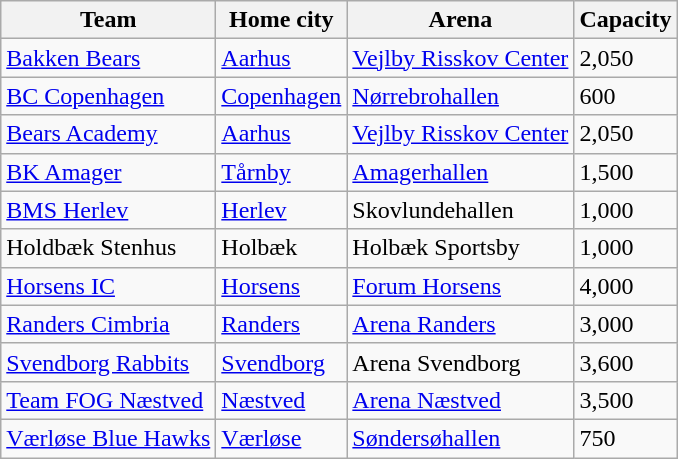<table class="wikitable sortable">
<tr>
<th>Team</th>
<th>Home city</th>
<th>Arena</th>
<th>Capacity</th>
</tr>
<tr>
<td><a href='#'>Bakken Bears</a></td>
<td><a href='#'>Aarhus</a></td>
<td><a href='#'>Vejlby Risskov Center</a></td>
<td>2,050</td>
</tr>
<tr>
<td><a href='#'>BC Copenhagen</a></td>
<td><a href='#'>Copenhagen</a></td>
<td><a href='#'>Nørrebrohallen</a></td>
<td>600</td>
</tr>
<tr>
<td><a href='#'>Bears Academy</a></td>
<td><a href='#'>Aarhus</a></td>
<td><a href='#'>Vejlby Risskov Center</a></td>
<td>2,050</td>
</tr>
<tr>
<td><a href='#'>BK Amager</a></td>
<td><a href='#'>Tårnby</a></td>
<td><a href='#'>Amagerhallen</a></td>
<td>1,500</td>
</tr>
<tr>
<td><a href='#'>BMS Herlev</a></td>
<td><a href='#'>Herlev</a></td>
<td>Skovlundehallen</td>
<td>1,000</td>
</tr>
<tr>
<td>Holdbæk Stenhus</td>
<td>Holbæk</td>
<td>Holbæk Sportsby</td>
<td>1,000</td>
</tr>
<tr>
<td><a href='#'>Horsens IC</a></td>
<td><a href='#'>Horsens</a></td>
<td><a href='#'>Forum Horsens</a></td>
<td>4,000</td>
</tr>
<tr>
<td><a href='#'>Randers Cimbria</a></td>
<td><a href='#'>Randers</a></td>
<td><a href='#'>Arena Randers</a></td>
<td>3,000</td>
</tr>
<tr>
<td><a href='#'>Svendborg Rabbits</a></td>
<td><a href='#'>Svendborg</a></td>
<td>Arena Svendborg</td>
<td>3,600</td>
</tr>
<tr>
<td><a href='#'>Team FOG Næstved</a></td>
<td><a href='#'>Næstved</a></td>
<td><a href='#'>Arena Næstved</a></td>
<td>3,500</td>
</tr>
<tr>
<td><a href='#'>Værløse Blue Hawks</a></td>
<td><a href='#'>Værløse</a></td>
<td><a href='#'>Søndersøhallen</a></td>
<td>750</td>
</tr>
</table>
